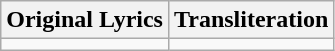<table class="wikitable">
<tr>
<th>Original Lyrics</th>
<th>Transliteration</th>
</tr>
<tr style="vertical-align:top; white-space:nowrap;">
<td></td>
<td></td>
</tr>
</table>
